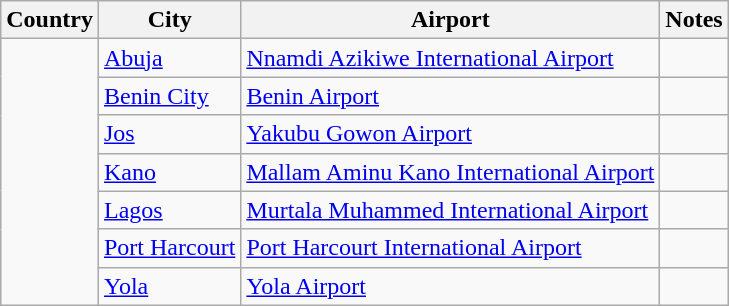<table class="wikitable sortable">
<tr>
<th>Country</th>
<th>City</th>
<th>Airport</th>
<th>Notes</th>
</tr>
<tr>
<td rowspan="7"></td>
<td><a href='#'>Abuja</a></td>
<td><a href='#'>Nnamdi Azikiwe International Airport</a></td>
<td></td>
</tr>
<tr>
<td><a href='#'>Benin City</a></td>
<td><a href='#'>Benin Airport</a></td>
<td></td>
</tr>
<tr>
<td><a href='#'>Jos</a></td>
<td><a href='#'>Yakubu Gowon Airport</a></td>
<td></td>
</tr>
<tr>
<td><a href='#'>Kano</a></td>
<td><a href='#'>Mallam Aminu Kano International Airport</a></td>
<td></td>
</tr>
<tr>
<td><a href='#'>Lagos</a></td>
<td><a href='#'>Murtala Muhammed International Airport</a></td>
<td></td>
</tr>
<tr>
<td><a href='#'>Port Harcourt</a></td>
<td><a href='#'>Port Harcourt International Airport</a></td>
<td></td>
</tr>
<tr>
<td><a href='#'>Yola</a></td>
<td><a href='#'>Yola Airport</a></td>
<td></td>
</tr>
</table>
